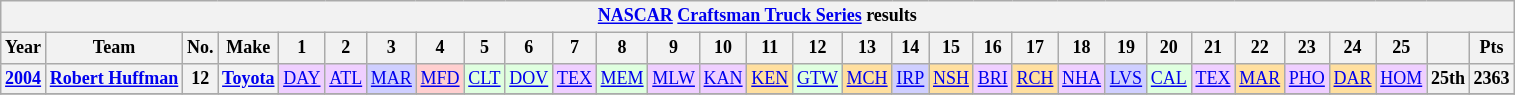<table class="wikitable mw-collapsible mw-collapsed" style="text-align:center; font-size:75%">
<tr>
<th colspan=45><a href='#'>NASCAR</a> <a href='#'>Craftsman Truck Series</a> results</th>
</tr>
<tr>
<th>Year</th>
<th>Team</th>
<th>No.</th>
<th>Make</th>
<th>1</th>
<th>2</th>
<th>3</th>
<th>4</th>
<th>5</th>
<th>6</th>
<th>7</th>
<th>8</th>
<th>9</th>
<th>10</th>
<th>11</th>
<th>12</th>
<th>13</th>
<th>14</th>
<th>15</th>
<th>16</th>
<th>17</th>
<th>18</th>
<th>19</th>
<th>20</th>
<th>21</th>
<th>22</th>
<th>23</th>
<th>24</th>
<th>25</th>
<th></th>
<th>Pts</th>
</tr>
<tr>
<th><a href='#'>2004</a></th>
<th rowspan=1><a href='#'>Robert Huffman</a></th>
<th rowspan=1>12</th>
<th rowspan=1><a href='#'>Toyota</a></th>
<td style="background:#EFCFFF;"><a href='#'>DAY</a><br></td>
<td style="background:#EFCFFF;"><a href='#'>ATL</a><br></td>
<td style="background:#CFCFFF;"><a href='#'>MAR</a><br></td>
<td style="background:#FFCFCF;"><a href='#'>MFD</a><br></td>
<td style="background:#DFFFDF;"><a href='#'>CLT</a><br></td>
<td style="background:#DFFFDF;"><a href='#'>DOV</a><br></td>
<td style="background:#EFCFFF;"><a href='#'>TEX</a><br></td>
<td style="background:#DFFFDF;"><a href='#'>MEM</a><br></td>
<td style="background:#EFCFFF;"><a href='#'>MLW</a><br></td>
<td style="background:#EFCFFF;"><a href='#'>KAN</a><br></td>
<td style="background:#FFDF9F;"><a href='#'>KEN</a><br></td>
<td style="background:#DFFFDF;"><a href='#'>GTW</a><br></td>
<td style="background:#FFDF9F;"><a href='#'>MCH</a><br></td>
<td style="background:#CFCFFF;"><a href='#'>IRP</a><br></td>
<td style="background:#FFDF9F;"><a href='#'>NSH</a><br></td>
<td style="background:#EFCFFF;"><a href='#'>BRI</a><br></td>
<td style="background:#FFDF9F;"><a href='#'>RCH</a><br></td>
<td style="background:#EFCFFF;"><a href='#'>NHA</a><br></td>
<td style="background:#CFCFFF;"><a href='#'>LVS</a><br></td>
<td style="background:#DFFFDF;"><a href='#'>CAL</a><br></td>
<td style="background:#EFCFFF;"><a href='#'>TEX</a><br></td>
<td style="background:#FFDF9F;"><a href='#'>MAR</a><br></td>
<td style="background:#EFCFFF;"><a href='#'>PHO</a><br></td>
<td style="background:#FFDF9F;"><a href='#'>DAR</a><br></td>
<td style="background:#EFCFFF;"><a href='#'>HOM</a><br></td>
<th>25th</th>
<th>2363</th>
</tr>
<tr>
</tr>
</table>
